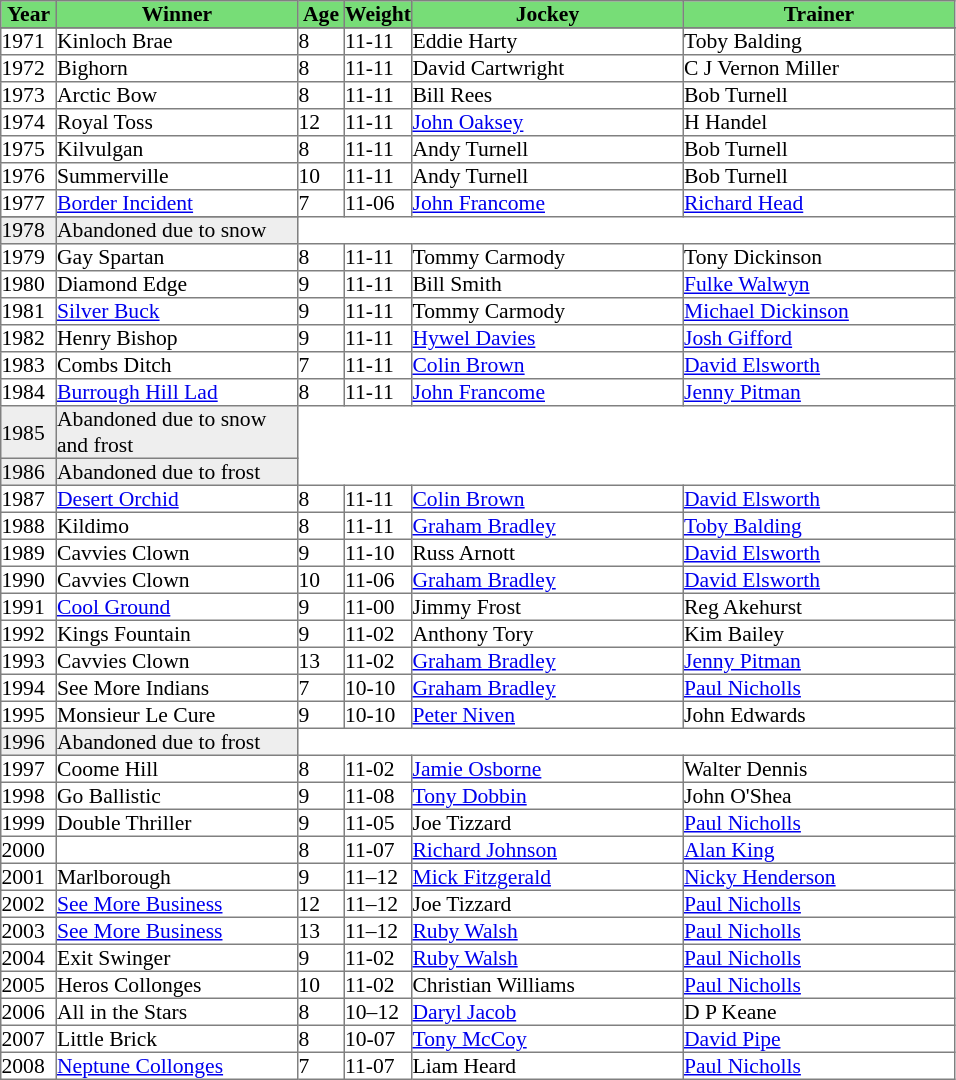<table class = "sortable" | border="1" cellpadding="0" style="border-collapse: collapse; font-size:90%">
<tr bgcolor="#77dd77" align="center">
<td style="width:36px"><strong>Year</strong></td>
<td style="width:160px"><strong>Winner</strong></td>
<td style="width:30px"><strong>Age</strong></td>
<td style="width:40px"><strong>Weight</strong></td>
<td style="width:180px"><strong>Jockey</strong></td>
<td style="width:180px"><strong>Trainer</strong></td>
</tr>
<tr bgcolor="#eeeeee">
</tr>
<tr>
<td>1971</td>
<td>Kinloch Brae</td>
<td>8</td>
<td>11-11</td>
<td>Eddie Harty</td>
<td>Toby Balding</td>
</tr>
<tr>
<td>1972</td>
<td>Bighorn</td>
<td>8</td>
<td>11-11</td>
<td>David Cartwright</td>
<td>C J Vernon Miller</td>
</tr>
<tr>
<td>1973</td>
<td>Arctic Bow</td>
<td>8</td>
<td>11-11</td>
<td>Bill Rees</td>
<td>Bob Turnell</td>
</tr>
<tr>
<td>1974</td>
<td>Royal Toss</td>
<td>12</td>
<td>11-11</td>
<td><a href='#'>John Oaksey</a></td>
<td>H Handel</td>
</tr>
<tr>
<td>1975</td>
<td>Kilvulgan</td>
<td>8</td>
<td>11-11</td>
<td>Andy Turnell</td>
<td>Bob Turnell</td>
</tr>
<tr>
<td>1976</td>
<td>Summerville</td>
<td>10</td>
<td>11-11</td>
<td>Andy Turnell</td>
<td>Bob Turnell</td>
</tr>
<tr>
<td>1977</td>
<td><a href='#'>Border Incident</a></td>
<td>7</td>
<td>11-06</td>
<td><a href='#'>John Francome</a></td>
<td><a href='#'>Richard Head</a></td>
</tr>
<tr>
</tr>
<tr bgcolor="#eeeeee">
<td>1978<td>Abandoned due to snow</td></td>
</tr>
<tr>
<td>1979</td>
<td>Gay Spartan</td>
<td>8</td>
<td>11-11</td>
<td>Tommy Carmody</td>
<td>Tony Dickinson</td>
</tr>
<tr>
<td>1980</td>
<td>Diamond Edge</td>
<td>9</td>
<td>11-11</td>
<td>Bill Smith</td>
<td><a href='#'>Fulke Walwyn</a></td>
</tr>
<tr>
<td>1981</td>
<td><a href='#'>Silver Buck</a></td>
<td>9</td>
<td>11-11</td>
<td>Tommy Carmody</td>
<td><a href='#'>Michael Dickinson</a></td>
</tr>
<tr>
<td>1982</td>
<td>Henry Bishop</td>
<td>9</td>
<td>11-11</td>
<td><a href='#'>Hywel Davies</a></td>
<td><a href='#'>Josh Gifford</a></td>
</tr>
<tr>
<td>1983</td>
<td>Combs Ditch</td>
<td>7</td>
<td>11-11</td>
<td><a href='#'>Colin Brown</a></td>
<td><a href='#'>David Elsworth</a></td>
</tr>
<tr>
<td>1984</td>
<td><a href='#'>Burrough Hill Lad</a></td>
<td>8</td>
<td>11-11</td>
<td><a href='#'>John Francome</a></td>
<td><a href='#'>Jenny Pitman</a></td>
</tr>
<tr bgcolor="#eeeeee">
<td>1985<td>Abandoned due to snow and frost</td></td>
</tr>
<tr bgcolor="#eeeeee">
<td>1986<td>Abandoned due to frost</td></td>
</tr>
<tr>
<td>1987</td>
<td><a href='#'>Desert Orchid</a></td>
<td>8</td>
<td>11-11</td>
<td><a href='#'>Colin Brown</a></td>
<td><a href='#'>David Elsworth</a></td>
</tr>
<tr>
<td>1988</td>
<td>Kildimo</td>
<td>8</td>
<td>11-11</td>
<td><a href='#'>Graham Bradley</a></td>
<td><a href='#'>Toby Balding</a></td>
</tr>
<tr>
<td>1989</td>
<td>Cavvies Clown</td>
<td>9</td>
<td>11-10</td>
<td>Russ Arnott</td>
<td><a href='#'>David Elsworth</a></td>
</tr>
<tr>
<td>1990</td>
<td>Cavvies Clown</td>
<td>10</td>
<td>11-06</td>
<td><a href='#'>Graham Bradley</a></td>
<td><a href='#'>David Elsworth</a></td>
</tr>
<tr>
<td>1991</td>
<td><a href='#'>Cool Ground</a></td>
<td>9</td>
<td>11-00</td>
<td>Jimmy Frost</td>
<td>Reg Akehurst</td>
</tr>
<tr>
<td>1992</td>
<td>Kings Fountain</td>
<td>9</td>
<td>11-02</td>
<td>Anthony Tory</td>
<td>Kim Bailey</td>
</tr>
<tr>
<td>1993</td>
<td>Cavvies Clown</td>
<td>13</td>
<td>11-02</td>
<td><a href='#'>Graham Bradley</a></td>
<td><a href='#'>Jenny Pitman</a></td>
</tr>
<tr>
<td>1994</td>
<td>See More Indians</td>
<td>7</td>
<td>10-10</td>
<td><a href='#'>Graham Bradley</a></td>
<td><a href='#'>Paul Nicholls</a></td>
</tr>
<tr>
<td>1995</td>
<td>Monsieur Le Cure</td>
<td>9</td>
<td>10-10</td>
<td><a href='#'>Peter Niven</a></td>
<td>John Edwards</td>
</tr>
<tr bgcolor="#eeeeee">
<td>1996<br><td> Abandoned due to frost </td></td>
</tr>
<tr>
<td>1997</td>
<td>Coome Hill</td>
<td>8</td>
<td>11-02</td>
<td><a href='#'>Jamie Osborne</a></td>
<td>Walter Dennis</td>
</tr>
<tr>
<td>1998</td>
<td>Go Ballistic</td>
<td>9</td>
<td>11-08</td>
<td><a href='#'>Tony Dobbin</a></td>
<td>John O'Shea</td>
</tr>
<tr>
<td>1999</td>
<td>Double Thriller</td>
<td>9</td>
<td>11-05</td>
<td>Joe Tizzard</td>
<td><a href='#'>Paul Nicholls</a></td>
</tr>
<tr>
<td>2000</td>
<td></td>
<td>8</td>
<td>11-07</td>
<td><a href='#'>Richard Johnson</a></td>
<td><a href='#'>Alan King</a></td>
</tr>
<tr>
<td>2001</td>
<td>Marlborough</td>
<td>9</td>
<td>11–12</td>
<td><a href='#'>Mick Fitzgerald</a></td>
<td><a href='#'>Nicky Henderson</a></td>
</tr>
<tr>
<td>2002</td>
<td><a href='#'>See More Business</a></td>
<td>12</td>
<td>11–12</td>
<td>Joe Tizzard</td>
<td><a href='#'>Paul Nicholls</a></td>
</tr>
<tr>
<td>2003</td>
<td><a href='#'>See More Business</a></td>
<td>13</td>
<td>11–12</td>
<td><a href='#'>Ruby Walsh</a></td>
<td><a href='#'>Paul Nicholls</a></td>
</tr>
<tr>
<td>2004</td>
<td>Exit Swinger</td>
<td>9</td>
<td>11-02</td>
<td><a href='#'>Ruby Walsh</a></td>
<td><a href='#'>Paul Nicholls</a></td>
</tr>
<tr>
<td>2005</td>
<td>Heros Collonges</td>
<td>10</td>
<td>11-02</td>
<td>Christian Williams</td>
<td><a href='#'>Paul Nicholls</a></td>
</tr>
<tr>
<td>2006</td>
<td>All in the Stars</td>
<td>8</td>
<td>10–12</td>
<td><a href='#'>Daryl Jacob</a></td>
<td>D P Keane</td>
</tr>
<tr>
<td>2007</td>
<td>Little Brick</td>
<td>8</td>
<td>10-07</td>
<td><a href='#'>Tony McCoy</a></td>
<td><a href='#'>David Pipe</a></td>
</tr>
<tr>
<td>2008</td>
<td><a href='#'>Neptune Collonges</a></td>
<td>7</td>
<td>11-07</td>
<td>Liam Heard</td>
<td><a href='#'>Paul Nicholls</a></td>
</tr>
</table>
